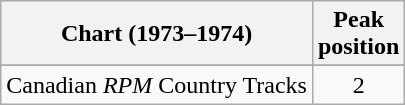<table class="wikitable sortable">
<tr>
<th align="left">Chart (1973–1974)</th>
<th align="center">Peak<br>position</th>
</tr>
<tr>
</tr>
<tr>
<td align="left">Canadian <em>RPM</em> Country Tracks</td>
<td align="center">2</td>
</tr>
</table>
